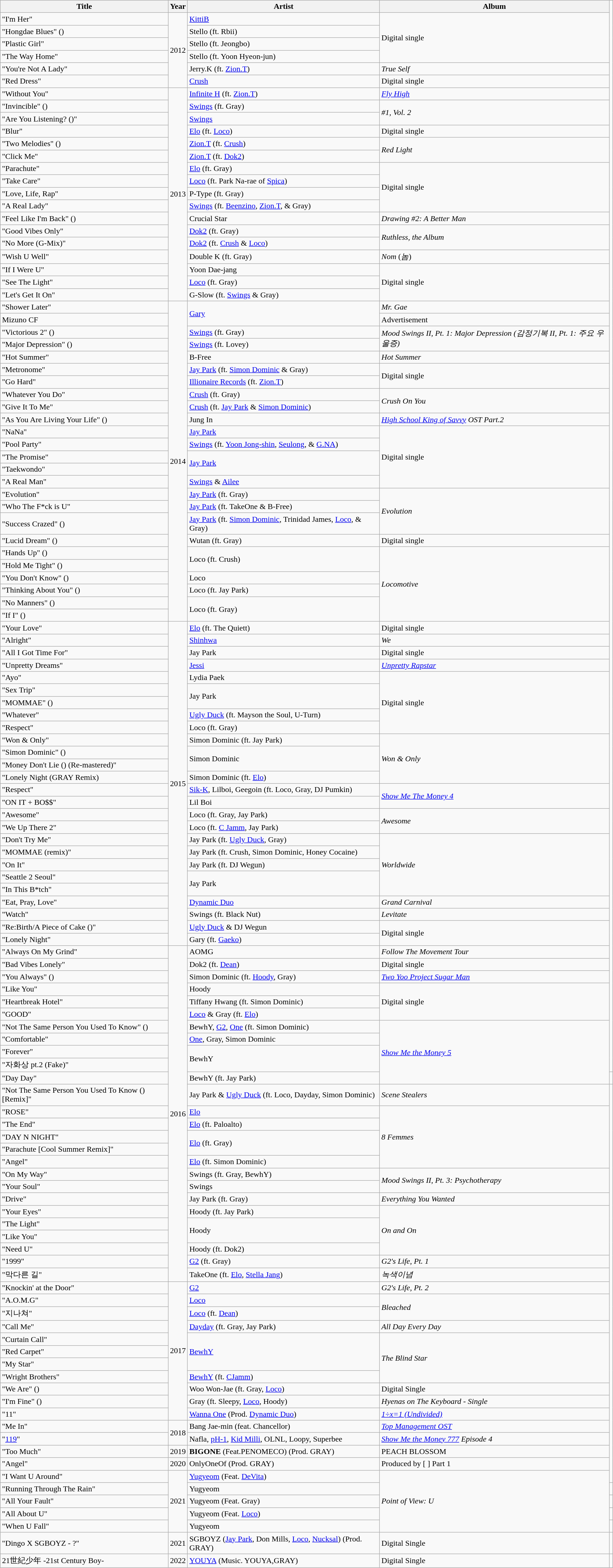<table class="wikitable">
<tr>
<th>Title</th>
<th>Year</th>
<th>Artist</th>
<th>Album</th>
</tr>
<tr>
<td>"I'm Her"</td>
<td rowspan="6" align="center">2012</td>
<td><a href='#'>KittiB</a></td>
<td rowspan="4">Digital single</td>
</tr>
<tr>
<td>"Hongdae Blues" ()</td>
<td>Stello (ft. Rbii)</td>
</tr>
<tr>
<td>"Plastic Girl"</td>
<td>Stello (ft. Jeongbo)</td>
</tr>
<tr>
<td>"The Way Home"</td>
<td>Stello (ft. Yoon Hyeon-jun)</td>
</tr>
<tr>
<td>"You're Not A Lady"</td>
<td>Jerry.K (ft. <a href='#'>Zion.T</a>)</td>
<td><em>True Self</em></td>
</tr>
<tr>
<td>"Red Dress"</td>
<td><a href='#'>Crush</a></td>
<td>Digital single</td>
</tr>
<tr>
<td>"Without You"</td>
<td rowspan="17" align="center">2013</td>
<td><a href='#'>Infinite H</a> (ft. <a href='#'>Zion.T</a>)</td>
<td><em><a href='#'>Fly High</a></em></td>
</tr>
<tr>
<td>"Invincible" ()</td>
<td><a href='#'>Swings</a> (ft. Gray)</td>
<td rowspan="2"><em>#1, Vol. 2</em></td>
</tr>
<tr>
<td>"Are You Listening? ()"</td>
<td><a href='#'>Swings</a></td>
</tr>
<tr>
<td>"Blur"</td>
<td><a href='#'>Elo</a> (ft. <a href='#'>Loco</a>)</td>
<td>Digital single</td>
</tr>
<tr>
<td>"Two Melodies" ()</td>
<td><a href='#'>Zion.T</a> (ft. <a href='#'>Crush</a>)</td>
<td rowspan="2"><em>Red Light</em></td>
</tr>
<tr>
<td>"Click Me"</td>
<td><a href='#'>Zion.T</a> (ft. <a href='#'>Dok2</a>)</td>
</tr>
<tr>
<td>"Parachute"</td>
<td><a href='#'>Elo</a> (ft. Gray)</td>
<td rowspan="4">Digital single</td>
</tr>
<tr>
<td>"Take Care"</td>
<td><a href='#'>Loco</a> (ft. Park Na-rae of <a href='#'>Spica</a>)</td>
</tr>
<tr>
<td>"Love, Life, Rap"</td>
<td>P-Type (ft. Gray)</td>
</tr>
<tr>
<td>"A Real Lady"</td>
<td><a href='#'>Swings</a> (ft. <a href='#'>Beenzino</a>, <a href='#'>Zion.T</a>, & Gray)</td>
</tr>
<tr>
<td>"Feel Like I'm Back" ()</td>
<td>Crucial Star</td>
<td><em>Drawing #2: A Better Man</em></td>
</tr>
<tr>
<td>"Good Vibes Only"</td>
<td><a href='#'>Dok2</a> (ft. Gray)</td>
<td rowspan="2"><em>Ruthless, the Album</em></td>
</tr>
<tr>
<td>"No More (G-Mix)"</td>
<td><a href='#'>Dok2</a> (ft. <a href='#'>Crush</a> & <a href='#'>Loco</a>)</td>
</tr>
<tr>
<td>"Wish U Well"</td>
<td>Double K (ft. Gray)</td>
<td><em>Nom</em> (<em>놈</em>)</td>
</tr>
<tr>
<td>"If I Were U"</td>
<td>Yoon Dae-jang</td>
<td rowspan="3">Digital single</td>
</tr>
<tr>
<td>"See The Light"</td>
<td><a href='#'>Loco</a> (ft. Gray)</td>
</tr>
<tr>
<td>"Let's Get It On"</td>
<td>G-Slow (ft. <a href='#'>Swings</a> & Gray)</td>
</tr>
<tr>
<td>"Shower Later"</td>
<td rowspan="25" align="center">2014</td>
<td rowspan="2"><a href='#'>Gary</a></td>
<td><em>Mr. Gae</em></td>
</tr>
<tr>
<td>Mizuno CF</td>
<td>Advertisement</td>
</tr>
<tr>
<td>"Victorious 2" ()</td>
<td><a href='#'>Swings</a> (ft. Gray)</td>
<td rowspan="2"><em>Mood Swings II, Pt. 1: Major Depression (감정기복 II, Pt. 1: 주요 우울증)</em></td>
</tr>
<tr>
<td>"Major Depression" ()</td>
<td><a href='#'>Swings</a> (ft. Lovey)</td>
</tr>
<tr>
<td>"Hot Summer"</td>
<td>B-Free</td>
<td><em>Hot Summer</em></td>
</tr>
<tr>
<td>"Metronome"</td>
<td><a href='#'>Jay Park</a> (ft. <a href='#'>Simon Dominic</a> & Gray)</td>
<td rowspan="2">Digital single</td>
</tr>
<tr>
<td>"Go Hard"</td>
<td><a href='#'>Illionaire Records</a> (ft. <a href='#'>Zion.T</a>)</td>
</tr>
<tr>
<td>"Whatever You Do"</td>
<td><a href='#'>Crush</a> (ft. Gray)</td>
<td rowspan="2"><em>Crush On You</em></td>
</tr>
<tr>
<td>"Give It To Me"</td>
<td><a href='#'>Crush</a> (ft. <a href='#'>Jay Park</a> & <a href='#'>Simon Dominic</a>)</td>
</tr>
<tr>
<td>"As You Are Living Your Life" ()</td>
<td>Jung In</td>
<td><em><a href='#'>High School King of Savvy</a> OST Part.2</em></td>
</tr>
<tr>
<td>"NaNa"</td>
<td><a href='#'>Jay Park</a></td>
<td rowspan="5">Digital single</td>
</tr>
<tr>
<td>"Pool Party"</td>
<td><a href='#'>Swings</a> (ft. <a href='#'>Yoon Jong-shin</a>, <a href='#'>Seulong</a>, & <a href='#'>G.NA</a>)</td>
</tr>
<tr>
<td>"The Promise"</td>
<td rowspan="2"><a href='#'>Jay Park</a></td>
</tr>
<tr>
<td>"Taekwondo"</td>
</tr>
<tr>
<td>"A Real Man"</td>
<td><a href='#'>Swings</a> & <a href='#'>Ailee</a></td>
</tr>
<tr>
<td>"Evolution"</td>
<td><a href='#'>Jay Park</a> (ft. Gray)</td>
<td rowspan="3"><em>Evolution</em></td>
</tr>
<tr>
<td>"Who The F*ck is U"</td>
<td><a href='#'>Jay Park</a> (ft. TakeOne & B-Free)</td>
</tr>
<tr>
<td>"Success Crazed" ()</td>
<td><a href='#'>Jay Park</a> (ft. <a href='#'>Simon Dominic</a>, Trinidad James, <a href='#'>Loco</a>, & Gray)</td>
</tr>
<tr>
<td>"Lucid Dream" ()</td>
<td>Wutan (ft. Gray)</td>
<td>Digital single</td>
</tr>
<tr>
<td>"Hands Up" ()</td>
<td rowspan="2">Loco (ft. Crush)</td>
<td rowspan="6"><em>Locomotive</em></td>
</tr>
<tr>
<td>"Hold Me Tight" ()</td>
</tr>
<tr>
<td>"You Don't Know" ()</td>
<td>Loco</td>
</tr>
<tr>
<td>"Thinking About You" ()</td>
<td>Loco (ft. Jay Park)</td>
</tr>
<tr>
<td>"No Manners" ()</td>
<td rowspan="2">Loco (ft. Gray)</td>
</tr>
<tr>
<td>"If I" ()</td>
</tr>
<tr>
<td>"Your Love"</td>
<td rowspan="26" align="center">2015</td>
<td><a href='#'>Elo</a> (ft. The Quiett)</td>
<td>Digital single</td>
</tr>
<tr>
<td>"Alright"</td>
<td><a href='#'>Shinhwa</a></td>
<td><em>We</em></td>
</tr>
<tr>
<td>"All I Got Time For"</td>
<td>Jay Park</td>
<td>Digital single</td>
</tr>
<tr>
<td>"Unpretty Dreams"</td>
<td><a href='#'>Jessi</a></td>
<td><em><a href='#'>Unpretty Rapstar</a></em></td>
</tr>
<tr>
<td>"Ayo"</td>
<td>Lydia Paek</td>
<td rowspan="5">Digital single</td>
</tr>
<tr>
<td>"Sex Trip"</td>
<td rowspan="2">Jay Park</td>
</tr>
<tr>
<td>"MOMMAE" ()</td>
</tr>
<tr>
<td>"Whatever"</td>
<td><a href='#'>Ugly Duck</a> (ft. Mayson the Soul, U-Turn)</td>
</tr>
<tr>
<td>"Respect"</td>
<td>Loco (ft. Gray)</td>
</tr>
<tr>
<td>"Won & Only"</td>
<td>Simon Dominic (ft. Jay Park)</td>
<td rowspan="4"><em>Won & Only</em></td>
</tr>
<tr>
<td>"Simon Dominic" ()</td>
<td rowspan="2">Simon Dominic</td>
</tr>
<tr>
<td>"Money Don't Lie () (Re-mastered)"</td>
</tr>
<tr>
<td>"Lonely Night (GRAY Remix)</td>
<td>Simon Dominic (ft. <a href='#'>Elo</a>)</td>
</tr>
<tr>
<td>"Respect"</td>
<td><a href='#'>Sik-K</a>, Lilboi, Geegoin (ft. Loco, Gray, DJ Pumkin)</td>
<td rowspan="2"><em><a href='#'>Show Me The Money 4</a></em></td>
</tr>
<tr>
<td>"ON IT + BO$$"</td>
<td>Lil Boi</td>
</tr>
<tr>
<td>"Awesome"</td>
<td>Loco (ft. Gray, Jay Park)</td>
<td rowspan="2"><em>Awesome</em></td>
</tr>
<tr>
<td>"We Up There 2"</td>
<td>Loco (ft. <a href='#'>C Jamm</a>, Jay Park)</td>
</tr>
<tr>
<td>"Don't Try Me"</td>
<td>Jay Park (ft. <a href='#'>Ugly Duck</a>, Gray)</td>
<td rowspan="5"><em>Worldwide</em></td>
</tr>
<tr>
<td>"MOMMAE (remix)"</td>
<td>Jay Park (ft. Crush, Simon Dominic, Honey Cocaine)</td>
</tr>
<tr>
<td>"On It"</td>
<td>Jay Park (ft. DJ Wegun)</td>
</tr>
<tr>
<td>"Seattle 2 Seoul"</td>
<td rowspan="2">Jay Park</td>
</tr>
<tr>
<td>"In This B*tch"</td>
</tr>
<tr>
<td>"Eat, Pray, Love"</td>
<td><a href='#'>Dynamic Duo</a></td>
<td><em>Grand Carnival</em></td>
</tr>
<tr>
<td>"Watch"</td>
<td>Swings (ft. Black Nut)</td>
<td><em>Levitate</em></td>
</tr>
<tr>
<td>"Re:Birth/A Piece of Cake ()"</td>
<td><a href='#'>Ugly Duck</a> & DJ Wegun</td>
<td rowspan="2">Digital single</td>
</tr>
<tr>
<td>"Lonely Night"</td>
<td>Gary (ft. <a href='#'>Gaeko</a>)</td>
</tr>
<tr>
<td>"Always On My Grind"</td>
<td rowspan="26" align="center">2016</td>
<td>AOMG</td>
<td><em>Follow The Movement Tour</em></td>
</tr>
<tr>
<td>"Bad Vibes Lonely"</td>
<td>Dok2 (ft. <a href='#'>Dean</a>)</td>
<td>Digital single</td>
</tr>
<tr>
<td>"You Always" ()</td>
<td>Simon Dominic (ft. <a href='#'>Hoody</a>, Gray)</td>
<td><em><a href='#'>Two Yoo Project Sugar Man</a></em></td>
</tr>
<tr>
<td>"Like You"</td>
<td>Hoody</td>
<td rowspan="3">Digital single</td>
</tr>
<tr>
<td>"Heartbreak Hotel"</td>
<td>Tiffany Hwang (ft. Simon Dominic)</td>
</tr>
<tr>
<td>"GOOD"</td>
<td><a href='#'>Loco</a> & Gray (ft. <a href='#'>Elo</a>)</td>
</tr>
<tr>
<td>"Not The Same Person You Used To Know" ()</td>
<td>BewhY, <a href='#'>G2</a>, <a href='#'>One</a> (ft. Simon Dominic)</td>
<td rowspan="5"><em><a href='#'>Show Me the Money 5</a></em></td>
</tr>
<tr>
<td>"Comfortable"</td>
<td><a href='#'>One</a>, Gray, Simon Dominic</td>
</tr>
<tr>
<td>"Forever"</td>
<td rowspan="2">BewhY</td>
</tr>
<tr>
<td>"자화상 pt.2 (Fake)"</td>
</tr>
<tr>
<td>"Day Day"</td>
<td>BewhY (ft. Jay Park)</td>
<td></td>
</tr>
<tr>
<td>"Not The Same Person You Used To Know () [Remix]"</td>
<td>Jay Park & <a href='#'>Ugly Duck</a> (ft. Loco, Dayday, Simon Dominic)</td>
<td><em>Scene Stealers</em></td>
</tr>
<tr>
<td>"ROSE"</td>
<td><a href='#'>Elo</a></td>
<td rowspan="5"><em>8 Femmes</em></td>
</tr>
<tr>
<td>"The End"</td>
<td><a href='#'>Elo</a> (ft. Paloalto)</td>
</tr>
<tr>
<td>"DAY N NIGHT"</td>
<td rowspan="2"><a href='#'>Elo</a> (ft. Gray)</td>
</tr>
<tr>
<td>"Parachute [Cool Summer Remix]"</td>
</tr>
<tr>
<td>"Angel"</td>
<td><a href='#'>Elo</a> (ft. Simon Dominic)</td>
</tr>
<tr>
<td>"On My Way"</td>
<td>Swings (ft. Gray, BewhY)</td>
<td rowspan="2"><em>Mood Swings II, Pt. 3: Psychotherapy</em></td>
</tr>
<tr>
<td>"Your Soul"</td>
<td>Swings</td>
</tr>
<tr>
<td>"Drive"</td>
<td>Jay Park (ft. Gray)</td>
<td><em>Everything You Wanted</em></td>
</tr>
<tr>
<td>"Your Eyes"</td>
<td>Hoody (ft. Jay Park)</td>
<td rowspan="4"><em>On and On</em></td>
</tr>
<tr>
<td>"The Light"</td>
<td rowspan="2">Hoody</td>
</tr>
<tr>
<td>"Like You"</td>
</tr>
<tr>
<td>"Need U"</td>
<td>Hoody (ft. Dok2)</td>
</tr>
<tr>
<td>"1999"</td>
<td><a href='#'>G2</a> (ft. Gray)</td>
<td><em>G2's Life, Pt. 1</em></td>
</tr>
<tr>
<td>"막다른 길"</td>
<td>TakeOne (ft. <a href='#'>Elo</a>, <a href='#'>Stella Jang</a>)</td>
<td><em>녹색이념</em></td>
</tr>
<tr>
<td>"Knockin' at the Door"</td>
<td rowspan="11" align= "center">2017</td>
<td><a href='#'>G2</a></td>
<td><em>G2's Life, Pt. 2</em></td>
</tr>
<tr>
<td>"A.O.M.G"</td>
<td><a href='#'>Loco</a></td>
<td rowspan="2"><em>Bleached</em></td>
</tr>
<tr>
<td>"지나쳐"</td>
<td><a href='#'>Loco</a> (ft. <a href='#'>Dean</a>)</td>
</tr>
<tr>
<td>"Call Me"</td>
<td><a href='#'>Dayday</a> (ft. Gray, Jay Park)</td>
<td><em>All Day Every Day</em></td>
</tr>
<tr>
<td>"Curtain Call"</td>
<td rowspan="3"><a href='#'>BewhY</a></td>
<td rowspan="4"><em>The Blind Star</em></td>
</tr>
<tr>
<td>"Red Carpet"</td>
</tr>
<tr>
<td>"My Star"</td>
</tr>
<tr>
<td>"Wright Brothers"</td>
<td><a href='#'>BewhY</a> (ft. <a href='#'>CJamm</a>)</td>
</tr>
<tr>
<td>"We Are" ()</td>
<td>Woo Won-Jae (ft. Gray, <a href='#'>Loco</a>)</td>
<td>Digital Single</td>
</tr>
<tr>
<td>"I'm Fine" ()</td>
<td>Gray (ft. Sleepy, <a href='#'>Loco</a>, Hoody)</td>
<td><em>Hyenas on The Keyboard - Single</em></td>
</tr>
<tr>
<td>"11"</td>
<td><a href='#'>Wanna One</a> (Prod. <a href='#'>Dynamic Duo</a>)</td>
<td><em><a href='#'>1÷x=1 (Undivided)</a></em></td>
</tr>
<tr>
<td>"Me In"</td>
<td rowspan="2" align="center">2018</td>
<td>Bang Jae-min (feat. Chancellor)</td>
<td><em><a href='#'>Top Management OST</a></em></td>
</tr>
<tr>
<td>"<a href='#'>119</a>"</td>
<td>Nafla, <a href='#'>pH-1</a>, <a href='#'>Kid Milli</a>, OLNL, Loopy, Superbee</td>
<td><em><a href='#'>Show Me the Money 777</a> Episode 4</em></td>
</tr>
<tr>
<td>"Too Much"</td>
<td rowspan="1" align="center">2019</td>
<td><strong>BIGONE</strong> (Feat.PENOMECO) (Prod. GRAY)</td>
<td>PEACH BLOSSOM</td>
</tr>
<tr>
<td>"Angel"</td>
<td rowspan="1" align="center">2020</td>
<td>OnlyOneOf (Prod. GRAY)</td>
<td>Produced by [ ] Part 1</td>
</tr>
<tr>
<td>"I Want U Around"</td>
<td rowspan="5">2021</td>
<td><a href='#'>Yugyeom</a> (Feat. <a href='#'>DeVita</a>)</td>
<td rowspan="5"><em>Point of View: U</em></td>
</tr>
<tr>
<td>"Running Through The Rain"</td>
<td>Yugyeom</td>
<td></td>
</tr>
<tr>
<td>"All Your Fault"</td>
<td>Yugyeom (Feat. Gray)</td>
<td></td>
</tr>
<tr>
<td>"All About U"</td>
<td>Yugyeom (Feat. <a href='#'>Loco</a>)</td>
<td></td>
</tr>
<tr>
<td>"When U Fall"</td>
<td>Yugyeom</td>
</tr>
<tr>
<td>"Dingo X SGBOYZ - ?"</td>
<td rowspan="1" align="center">2021</td>
<td>SGBOYZ (<a href='#'>Jay Park</a>, Don Mills, <a href='#'>Loco</a>, <a href='#'>Nucksal</a>) (Prod. GRAY)</td>
<td>Digital Single</td>
<td></td>
</tr>
<tr>
<td>21世紀少年 -21st Century Boy-</td>
<td>2022</td>
<td><a href='#'>YOUYA</a> (Music. YOUYA,GRAY)</td>
<td>Digital Single</td>
<td></td>
</tr>
</table>
